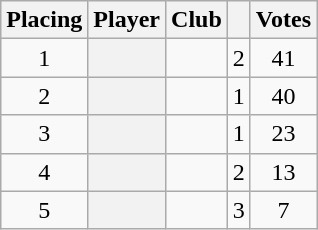<table class="wikitable plainrowheaders sortable" style="text-align:center">
<tr>
<th class=unsortable>Placing</th>
<th>Player</th>
<th>Club</th>
<th></th>
<th>Votes</th>
</tr>
<tr>
<td>1</td>
<th scope=row></th>
<td align=left></td>
<td>2</td>
<td>41</td>
</tr>
<tr>
<td>2</td>
<th scope=row></th>
<td align=left></td>
<td>1</td>
<td>40</td>
</tr>
<tr>
<td>3</td>
<th scope=row></th>
<td align=left></td>
<td>1</td>
<td>23</td>
</tr>
<tr>
<td>4</td>
<th scope=row></th>
<td align=left></td>
<td>2</td>
<td>13</td>
</tr>
<tr>
<td>5</td>
<th scope=row></th>
<td align=left></td>
<td>3</td>
<td>7</td>
</tr>
</table>
